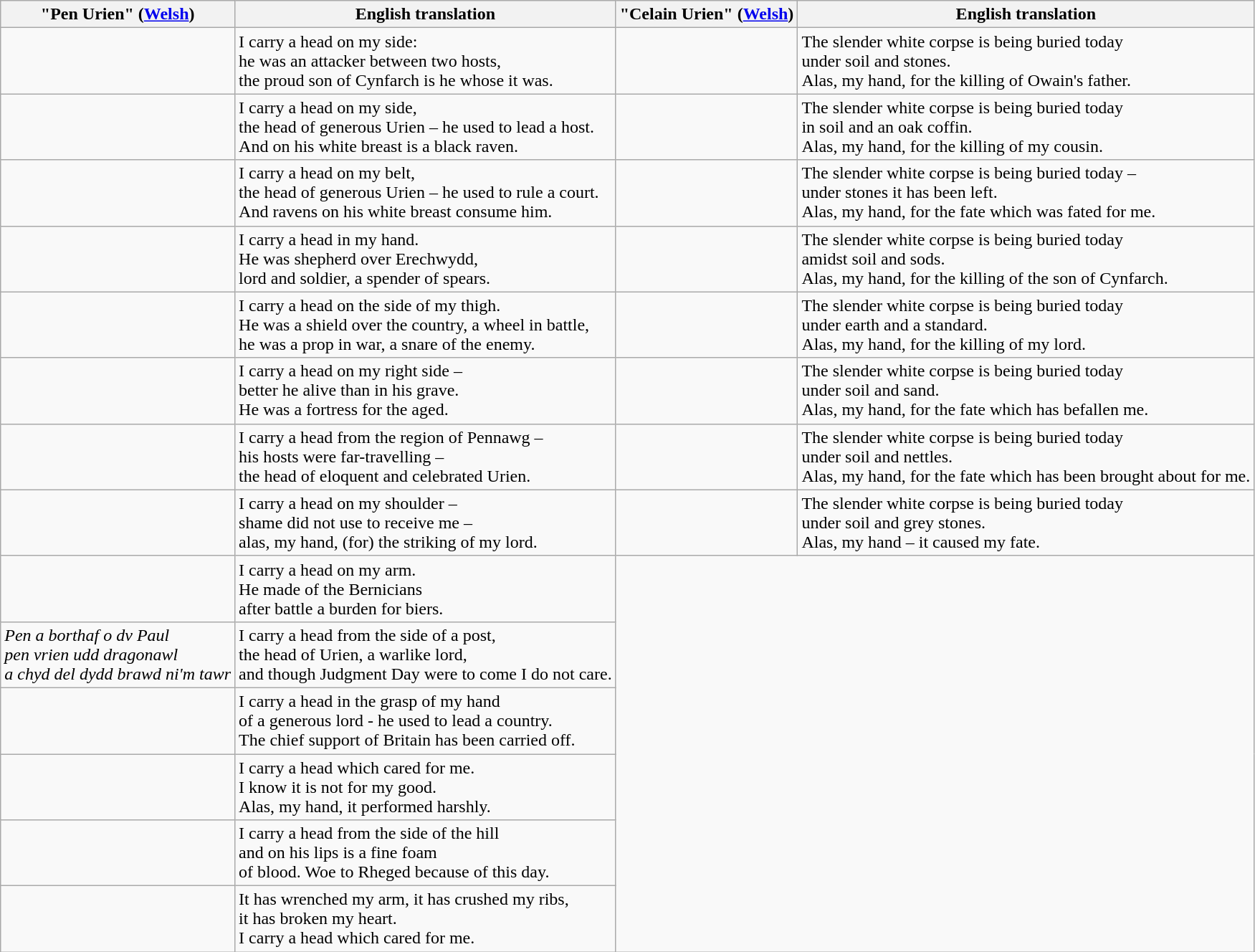<table class="wikitable">
<tr>
<th>"Pen Urien" (<a href='#'>Welsh</a>)</th>
<th>English translation</th>
<th>"Celain Urien" (<a href='#'>Welsh</a>)</th>
<th>English translation</th>
</tr>
<tr>
<td></td>
<td>I carry a head on my side:<br>he was an attacker between two hosts,<br>the proud son of Cynfarch is he whose it was.</td>
<td></td>
<td>The slender white corpse is being buried today<br>under soil and stones.<br>Alas, my hand, for the killing of Owain's father.</td>
</tr>
<tr>
<td></td>
<td>I carry a head on my side,<br>the head of generous Urien – he used to lead a host.<br>And on his white breast is a black raven.</td>
<td></td>
<td>The slender white corpse is being buried today<br>in soil and an oak coffin.<br>Alas, my hand, for the killing of my cousin.</td>
</tr>
<tr>
<td></td>
<td>I carry a head on my belt,<br>the head of generous Urien – he used to rule a court.<br>And ravens on his white breast consume him.</td>
<td></td>
<td>The slender white corpse is being buried today –<br>under stones it has been left.<br>Alas, my hand, for the fate which was fated for me.</td>
</tr>
<tr>
<td></td>
<td>I carry a head in my hand.<br>He was shepherd over Erechwydd,<br>lord and soldier, a spender of spears.</td>
<td></td>
<td>The slender white corpse is being buried today<br>amidst soil and sods.<br>Alas, my hand, for the killing of the son of Cynfarch.</td>
</tr>
<tr>
<td></td>
<td>I carry a head on the side of my thigh.<br>He was a shield over the country, a wheel in battle,<br>he was a prop in war, a snare of the enemy.</td>
<td></td>
<td>The slender white corpse is being buried today<br>under earth and a standard.<br>Alas, my hand, for the killing of my lord.</td>
</tr>
<tr>
<td></td>
<td>I carry a head on my right side –<br>better he alive than in his grave.<br>He was a fortress for the aged.</td>
<td></td>
<td>The slender white corpse is being buried today<br>under soil and sand.<br>Alas, my hand, for the fate which has befallen me.</td>
</tr>
<tr>
<td></td>
<td>I carry a head from the region of Pennawg –<br>his hosts were far-travelling –<br>the head of eloquent and celebrated Urien.</td>
<td></td>
<td>The slender white corpse is being buried today<br>under soil and nettles.<br>Alas, my hand, for the fate which has been brought about for me.</td>
</tr>
<tr>
<td></td>
<td>I carry a head on my shoulder –<br>shame did not use to receive me –<br>alas, my hand, (for) the striking of my lord.</td>
<td></td>
<td>The slender white corpse is being buried today<br>under soil and grey stones.<br>Alas, my hand – it caused my fate.</td>
</tr>
<tr>
<td></td>
<td>I carry a head on my arm.<br>He made of the Bernicians<br>after battle a burden for biers.</td>
</tr>
<tr>
<td><em>Pen a borthaf o dv Paul <br>pen vrien udd dragonawl<br>a chyd del dydd brawd ni'm tawr</em></td>
<td>I carry a head from the side of a post,<br>the head of Urien, a warlike lord,<br>and though Judgment Day were to come I do not care.</td>
</tr>
<tr>
<td></td>
<td>I carry a head in the grasp of my hand<br>of a generous lord - he used to lead a country.<br>The chief support of Britain has been carried off.</td>
</tr>
<tr>
<td></td>
<td>I carry a head which cared for me.<br>I know it is not for my good.<br>Alas, my hand, it performed harshly.</td>
</tr>
<tr>
<td></td>
<td>I carry a head from the side of the hill<br>and on his lips is a fine foam<br>of blood. Woe to Rheged because of this day.</td>
</tr>
<tr>
<td></td>
<td>It has wrenched my arm, it has crushed my ribs,<br>it has broken my heart.<br>I carry a head which cared for me.</td>
</tr>
</table>
